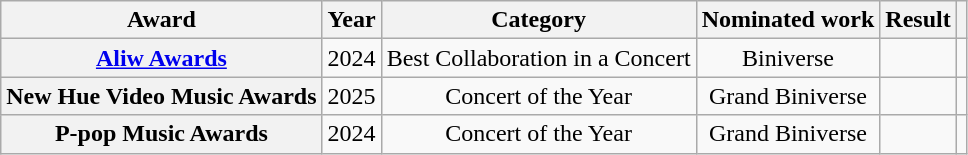<table class="wikitable sortable plainrowheaders" style="text-align:center;">
<tr>
<th scope="col">Award</th>
<th scope="col">Year</th>
<th scope="col">Category</th>
<th>Nominated work</th>
<th scope="col">Result</th>
<th scope="col" class="unsortable"></th>
</tr>
<tr>
<th scope="row"><a href='#'>Aliw Awards</a></th>
<td>2024</td>
<td>Best Collaboration in a Concert</td>
<td>Biniverse</td>
<td></td>
<td></td>
</tr>
<tr>
<th scope="row">New Hue Video Music Awards</th>
<td>2025</td>
<td>Concert of the Year</td>
<td>Grand Biniverse</td>
<td></td>
<td></td>
</tr>
<tr>
<th scope="row">P-pop Music Awards</th>
<td>2024</td>
<td>Concert of the Year</td>
<td>Grand Biniverse</td>
<td></td>
<td></td>
</tr>
</table>
